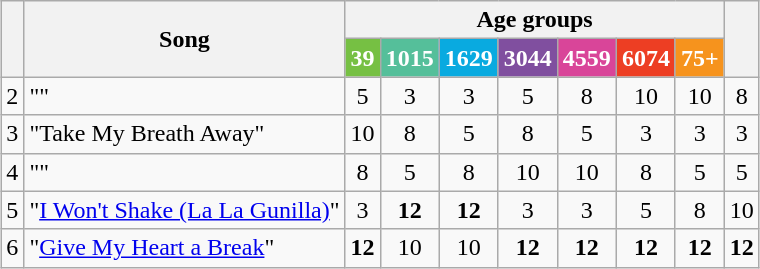<table class="wikitable" style="margin: 1em auto 1em auto; text-align:center;">
<tr>
<th rowspan="2"></th>
<th rowspan="2">Song</th>
<th colspan="7">Age groups</th>
<th rowspan="2"></th>
</tr>
<tr>
<th style="background:#76C043;color:white;">39</th>
<th style="background:#55BF9A;color:white;">1015</th>
<th style="background:#09AAE0;color:white;">1629</th>
<th style="background:#804F9F;color:white;">3044</th>
<th style="background:#D94599;color:white;">4559</th>
<th style="background:#ED3E23;color:white;">6074</th>
<th style="background:#F6931D;color:white;">75+</th>
</tr>
<tr>
<td>2</td>
<td align="left">""</td>
<td>5</td>
<td>3</td>
<td>3</td>
<td>5</td>
<td>8</td>
<td>10</td>
<td>10</td>
<td>8</td>
</tr>
<tr>
<td>3</td>
<td align="left">"Take My Breath Away"</td>
<td>10</td>
<td>8</td>
<td>5</td>
<td>8</td>
<td>5</td>
<td>3</td>
<td>3</td>
<td>3</td>
</tr>
<tr>
<td>4</td>
<td align="left">""</td>
<td>8</td>
<td>5</td>
<td>8</td>
<td>10</td>
<td>10</td>
<td>8</td>
<td>5</td>
<td>5</td>
</tr>
<tr>
<td>5</td>
<td align="left">"<a href='#'>I Won't Shake (La La Gunilla)</a>"</td>
<td>3</td>
<td><strong>12</strong></td>
<td><strong>12</strong></td>
<td>3</td>
<td>3</td>
<td>5</td>
<td>8</td>
<td>10</td>
</tr>
<tr>
<td>6</td>
<td align="left">"<a href='#'>Give My Heart a Break</a>"</td>
<td><strong>12</strong></td>
<td>10</td>
<td>10</td>
<td><strong>12</strong></td>
<td><strong>12</strong></td>
<td><strong>12</strong></td>
<td><strong>12</strong></td>
<td><strong>12</strong></td>
</tr>
</table>
